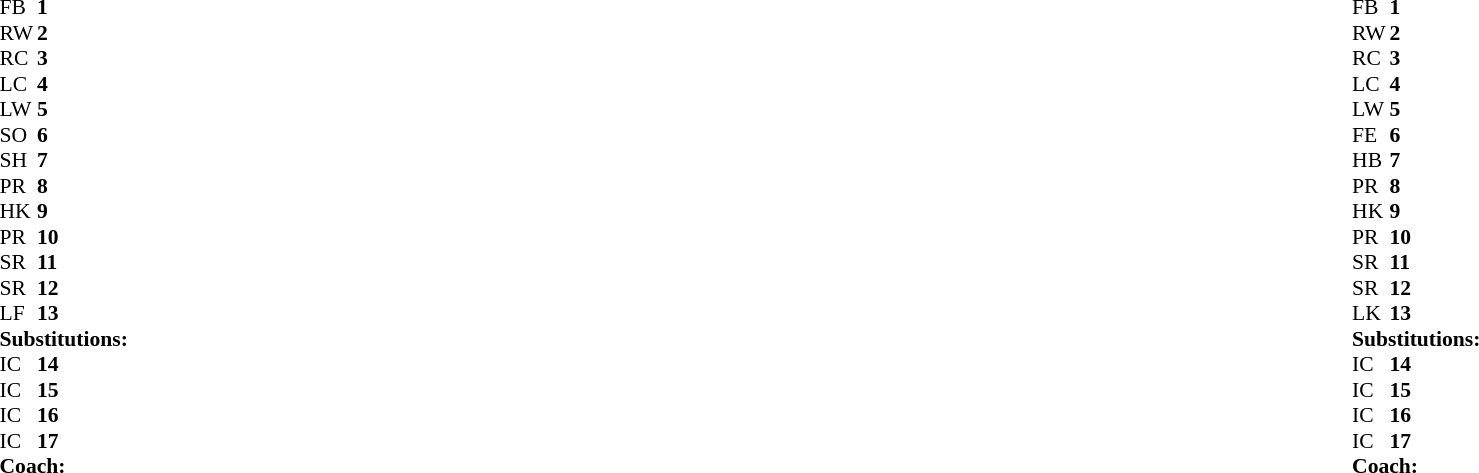<table width="100%">
<tr>
<td valign="top" width="50%"><br><table style="font-size: 90%" cellspacing="0" cellpadding="0">
<tr>
<th width="25"></th>
<th width="25"></th>
</tr>
<tr>
<td>FB</td>
<td><strong>1</strong></td>
<td></td>
</tr>
<tr>
<td>RW</td>
<td><strong>2</strong></td>
<td></td>
</tr>
<tr>
<td>RC</td>
<td><strong>3</strong></td>
<td></td>
</tr>
<tr>
<td>LC</td>
<td><strong>4</strong></td>
<td></td>
</tr>
<tr>
<td>LW</td>
<td><strong>5</strong></td>
<td></td>
</tr>
<tr>
<td>SO</td>
<td><strong>6</strong></td>
<td></td>
</tr>
<tr>
<td>SH</td>
<td><strong>7</strong></td>
<td></td>
</tr>
<tr>
<td>PR</td>
<td><strong>8</strong></td>
<td></td>
</tr>
<tr>
<td>HK</td>
<td><strong>9</strong></td>
<td></td>
</tr>
<tr>
<td>PR</td>
<td><strong>10</strong></td>
<td></td>
</tr>
<tr>
<td>SR</td>
<td><strong>11</strong></td>
<td></td>
</tr>
<tr>
<td>SR</td>
<td><strong>12</strong></td>
<td></td>
</tr>
<tr>
<td>LF</td>
<td><strong>13</strong></td>
<td></td>
</tr>
<tr>
<td colspan=3><strong>Substitutions:</strong></td>
</tr>
<tr>
<td>IC</td>
<td><strong>14</strong></td>
<td></td>
</tr>
<tr>
<td>IC</td>
<td><strong>15</strong></td>
<td></td>
</tr>
<tr>
<td>IC</td>
<td><strong>16</strong></td>
<td></td>
</tr>
<tr>
<td>IC</td>
<td><strong>17</strong></td>
<td></td>
</tr>
<tr>
<td colspan=3><strong>Coach:</strong></td>
</tr>
<tr>
<td colspan="4"></td>
</tr>
</table>
</td>
<td valign="top" width="50%"><br><table style="font-size: 90%" cellspacing="0" cellpadding="0" align="center">
<tr>
<th width="25"></th>
<th width="25"></th>
</tr>
<tr>
<td>FB</td>
<td><strong>1</strong></td>
<td></td>
</tr>
<tr>
<td>RW</td>
<td><strong>2</strong></td>
<td></td>
</tr>
<tr>
<td>RC</td>
<td><strong>3</strong></td>
<td></td>
</tr>
<tr>
<td>LC</td>
<td><strong>4</strong></td>
<td></td>
</tr>
<tr>
<td>LW</td>
<td><strong>5</strong></td>
<td></td>
</tr>
<tr>
<td>FE</td>
<td><strong>6</strong></td>
<td></td>
</tr>
<tr>
<td>HB</td>
<td><strong>7</strong></td>
<td></td>
</tr>
<tr>
<td>PR</td>
<td><strong>8</strong></td>
<td></td>
</tr>
<tr>
<td>HK</td>
<td><strong>9</strong></td>
<td></td>
</tr>
<tr>
<td>PR</td>
<td><strong>10</strong></td>
<td></td>
</tr>
<tr>
<td>SR</td>
<td><strong>11</strong></td>
<td></td>
</tr>
<tr>
<td>SR</td>
<td><strong>12</strong></td>
<td></td>
</tr>
<tr>
<td>LK</td>
<td><strong>13</strong></td>
<td></td>
</tr>
<tr>
<td colspan=3><strong>Substitutions:</strong></td>
</tr>
<tr>
<td>IC</td>
<td><strong>14</strong></td>
<td></td>
</tr>
<tr>
<td>IC</td>
<td><strong>15</strong></td>
<td></td>
</tr>
<tr>
<td>IC</td>
<td><strong>16</strong></td>
<td></td>
</tr>
<tr>
<td>IC</td>
<td><strong>17</strong></td>
<td></td>
</tr>
<tr>
<td colspan=3><strong>Coach:</strong></td>
</tr>
<tr>
<td colspan="4"></td>
</tr>
</table>
</td>
</tr>
</table>
